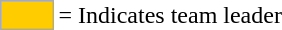<table>
<tr>
<td style="background:#fc0; border:1px solid #aaa; width:2em;"></td>
<td>= Indicates team leader</td>
</tr>
</table>
